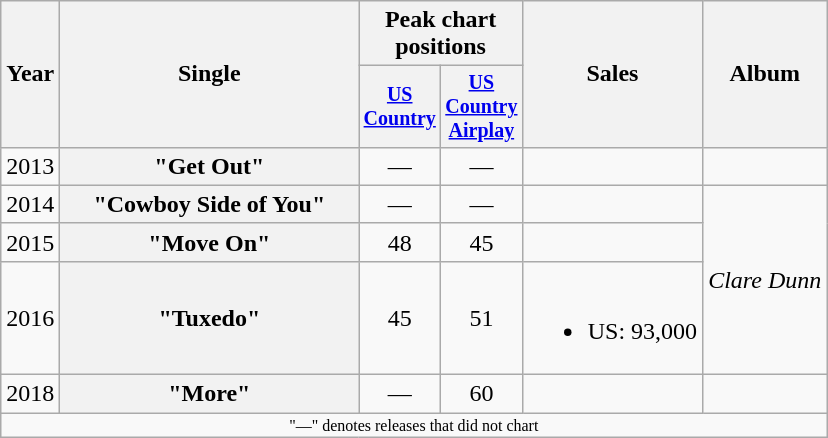<table class="wikitable plainrowheaders" style="text-align:center;">
<tr>
<th rowspan="2">Year</th>
<th rowspan="2" style="width:12em;">Single</th>
<th colspan="2">Peak chart<br>positions</th>
<th rowspan="2">Sales</th>
<th rowspan="2">Album</th>
</tr>
<tr style="font-size:smaller;">
<th style="width:45px;"><a href='#'>US Country</a></th>
<th style="width:45px;"><a href='#'>US Country Airplay</a><br></th>
</tr>
<tr>
<td>2013</td>
<th scope="row">"Get Out"</th>
<td>—</td>
<td>—</td>
<td></td>
<td></td>
</tr>
<tr>
<td>2014</td>
<th scope="row">"Cowboy Side of You"</th>
<td>—</td>
<td>—</td>
<td></td>
<td style="text-align:left;" rowspan="3"><em>Clare Dunn</em></td>
</tr>
<tr>
<td>2015</td>
<th scope="row">"Move On"</th>
<td>48</td>
<td>45</td>
</tr>
<tr>
<td>2016</td>
<th scope="row">"Tuxedo"</th>
<td>45</td>
<td>51</td>
<td><br><ul><li>US: 93,000</li></ul></td>
</tr>
<tr>
<td>2018</td>
<th scope="row">"More"</th>
<td>—</td>
<td>60</td>
<td></td>
<td></td>
</tr>
<tr>
<td colspan="6" style="font-size:8pt">"—" denotes releases that did not chart</td>
</tr>
</table>
